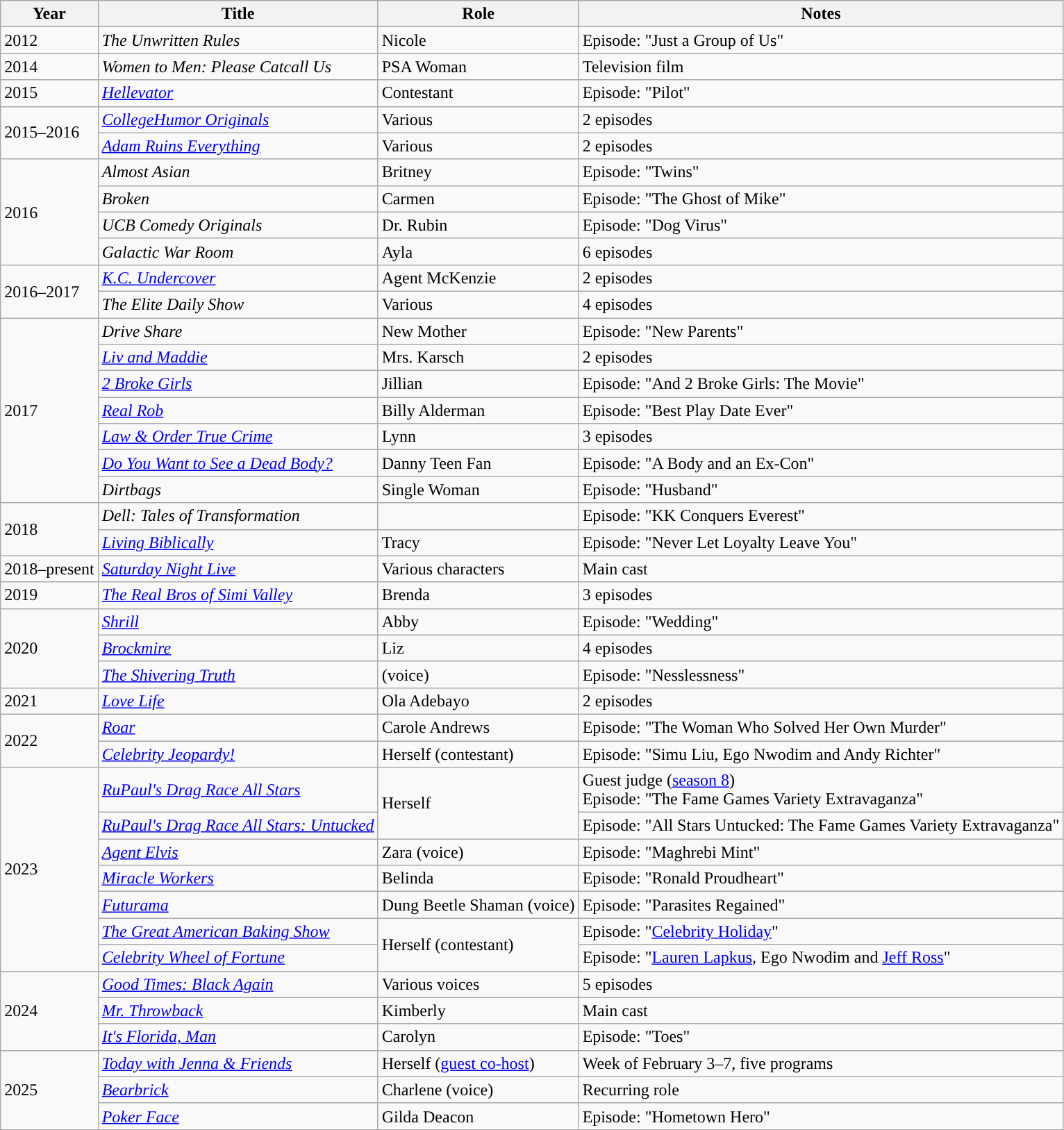<table class="wikitable">
<tr style="background:#b0c4de; text-align:center;">
<th scope="col">Year</th>
<th scope="col">Title</th>
<th scope="col">Role</th>
<th scope="col">Notes</th>
</tr>
<tr>
<td>2012</td>
<td scope="row"><em>The Unwritten Rules</em></td>
<td>Nicole</td>
<td>Episode: "Just a Group of Us"</td>
</tr>
<tr>
<td>2014</td>
<td scope="row"><em>Women to Men: Please Catcall Us</em></td>
<td>PSA Woman</td>
<td>Television film</td>
</tr>
<tr>
<td>2015</td>
<td scope="row"><em><a href='#'>Hellevator</a></em></td>
<td>Contestant</td>
<td>Episode: "Pilot"</td>
</tr>
<tr>
<td rowspan="2">2015–2016</td>
<td scope="row"><em><a href='#'>CollegeHumor Originals</a></em></td>
<td>Various</td>
<td>2 episodes</td>
</tr>
<tr>
<td><em><a href='#'>Adam Ruins Everything</a></em></td>
<td scope="row">Various</td>
<td>2 episodes</td>
</tr>
<tr>
<td rowspan="4">2016</td>
<td scope="row"><em>Almost Asian</em></td>
<td>Britney</td>
<td>Episode: "Twins"</td>
</tr>
<tr>
<td><em>Broken</em></td>
<td scope="row">Carmen</td>
<td>Episode: "The Ghost of Mike"</td>
</tr>
<tr>
<td scope="row"><em>UCB Comedy Originals</em></td>
<td>Dr. Rubin</td>
<td>Episode: "Dog Virus"</td>
</tr>
<tr>
<td scope="row"><em>Galactic War Room</em></td>
<td>Ayla</td>
<td>6 episodes</td>
</tr>
<tr>
<td rowspan="2">2016–2017</td>
<td scope="row"><em><a href='#'>K.C. Undercover</a></em></td>
<td>Agent McKenzie</td>
<td>2 episodes</td>
</tr>
<tr>
<td scope="row"><em>The Elite Daily Show</em></td>
<td>Various</td>
<td>4 episodes</td>
</tr>
<tr>
<td rowspan="7">2017</td>
<td scope="row"><em>Drive Share</em></td>
<td>New Mother</td>
<td>Episode: "New Parents"</td>
</tr>
<tr>
<td scope="row"><em><a href='#'>Liv and Maddie</a></em></td>
<td>Mrs. Karsch</td>
<td>2 episodes</td>
</tr>
<tr>
<td scope="row"><em><a href='#'>2 Broke Girls</a></em></td>
<td>Jillian</td>
<td>Episode: "And 2 Broke Girls: The Movie"</td>
</tr>
<tr>
<td scope="row"><em><a href='#'>Real Rob</a></em></td>
<td>Billy Alderman</td>
<td>Episode: "Best Play Date Ever"</td>
</tr>
<tr>
<td scope="row"><em><a href='#'>Law & Order True Crime</a></em></td>
<td>Lynn</td>
<td>3 episodes</td>
</tr>
<tr>
<td scope="row"><em><a href='#'>Do You Want to See a Dead Body?</a></em></td>
<td>Danny Teen Fan</td>
<td>Episode: "A Body and an Ex-Con"</td>
</tr>
<tr>
<td scope="row"><em>Dirtbags</em></td>
<td>Single Woman</td>
<td>Episode: "Husband"</td>
</tr>
<tr>
<td rowspan="2">2018</td>
<td scope="row"><em>Dell: Tales of Transformation</em></td>
<td></td>
<td>Episode: "KK Conquers Everest"</td>
</tr>
<tr>
<td scope="row"><em><a href='#'>Living Biblically</a></em></td>
<td>Tracy</td>
<td>Episode: "Never Let Loyalty Leave You"</td>
</tr>
<tr>
<td>2018–present</td>
<td scope="row"><em><a href='#'>Saturday Night Live</a></em></td>
<td>Various characters</td>
<td>Main cast</td>
</tr>
<tr>
<td>2019</td>
<td scope="row"><em><a href='#'>The Real Bros of Simi Valley</a></em></td>
<td>Brenda</td>
<td>3 episodes</td>
</tr>
<tr>
<td rowspan="3">2020</td>
<td scope="row"><em><a href='#'>Shrill</a></em></td>
<td>Abby</td>
<td>Episode: "Wedding"</td>
</tr>
<tr>
<td scope="row"><em><a href='#'>Brockmire</a></em></td>
<td>Liz</td>
<td>4 episodes</td>
</tr>
<tr>
<td scope="row"><em><a href='#'>The Shivering Truth</a></em></td>
<td>(voice)</td>
<td>Episode: "Nesslessness"</td>
</tr>
<tr>
<td>2021</td>
<td scope="row"><em><a href='#'>Love Life</a></em></td>
<td>Ola Adebayo</td>
<td>2 episodes</td>
</tr>
<tr>
<td rowspan="2">2022</td>
<td scope="row"><em><a href='#'>Roar</a></em></td>
<td>Carole Andrews</td>
<td>Episode: "The Woman Who Solved Her Own Murder"</td>
</tr>
<tr>
<td scope="row"><em><a href='#'>Celebrity Jeopardy!</a></em></td>
<td>Herself (contestant)</td>
<td>Episode: "Simu Liu, Ego Nwodim and Andy Richter"</td>
</tr>
<tr>
<td rowspan="7">2023</td>
<td scope="row"><em><a href='#'>RuPaul's Drag Race All Stars</a></em></td>
<td rowspan="2">Herself</td>
<td>Guest judge (<a href='#'>season 8</a>)<br>Episode: "The Fame Games Variety Extravaganza"</td>
</tr>
<tr>
<td scope="row"><em><a href='#'>RuPaul's Drag Race All Stars: Untucked</a></em></td>
<td>Episode: "All Stars Untucked: The Fame Games Variety Extravaganza"</td>
</tr>
<tr>
<td scope="row"><em><a href='#'>Agent Elvis</a></em></td>
<td>Zara (voice)</td>
<td>Episode: "Maghrebi Mint"</td>
</tr>
<tr>
<td scope="row"><em><a href='#'>Miracle Workers</a></em></td>
<td>Belinda</td>
<td>Episode: "Ronald Proudheart"</td>
</tr>
<tr>
<td scope="row"><em><a href='#'>Futurama</a></em></td>
<td>Dung Beetle Shaman (voice)</td>
<td>Episode: "Parasites Regained"</td>
</tr>
<tr>
<td scope="row"><em><a href='#'>The Great American Baking Show</a></em></td>
<td rowspan="2">Herself (contestant)</td>
<td>Episode: "<a href='#'>Celebrity Holiday</a>"</td>
</tr>
<tr>
<td scope="row"><em><a href='#'>Celebrity Wheel of Fortune</a></em></td>
<td>Episode: "<a href='#'>Lauren Lapkus</a>, Ego Nwodim and <a href='#'>Jeff Ross</a>"</td>
</tr>
<tr>
<td rowspan="3">2024</td>
<td scope="row"><em><a href='#'>Good Times: Black Again</a></em></td>
<td>Various voices</td>
<td>5 episodes</td>
</tr>
<tr>
<td scope="row"><em><a href='#'>Mr. Throwback</a></em></td>
<td>Kimberly</td>
<td>Main cast</td>
</tr>
<tr>
<td scope="row"><em><a href='#'>It's Florida, Man</a></em></td>
<td>Carolyn</td>
<td>Episode: "Toes"</td>
</tr>
<tr>
<td rowspan="3">2025</td>
<td><em><a href='#'>Today with Jenna & Friends</a></em></td>
<td>Herself (<a href='#'>guest co-host</a>)</td>
<td>Week of February 3–7, five programs</td>
</tr>
<tr>
<td scope="row"><a href='#'><em>Bearbrick</em></a></td>
<td>Charlene (voice)</td>
<td>Recurring role</td>
</tr>
<tr>
<td scope="row"><a href='#'><em>Poker Face</em></a></td>
<td>Gilda Deacon</td>
<td>Episode: "Hometown Hero"</td>
</tr>
</table>
